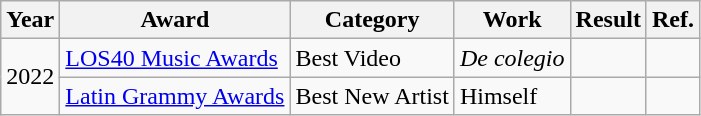<table class="wikitable">
<tr>
<th>Year</th>
<th>Award</th>
<th>Category</th>
<th>Work</th>
<th>Result</th>
<th>Ref.</th>
</tr>
<tr>
<td rowspan="2">2022</td>
<td><a href='#'>LOS40 Music Awards</a></td>
<td>Best Video</td>
<td><em>De colegio</em></td>
<td></td>
<td></td>
</tr>
<tr>
<td><a href='#'>Latin Grammy Awards</a></td>
<td>Best New Artist</td>
<td>Himself</td>
<td></td>
<td></td>
</tr>
</table>
